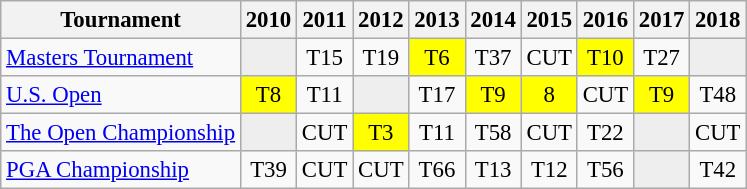<table class="wikitable" style="font-size:95%;text-align:center;">
<tr>
<th>Tournament</th>
<th>2010</th>
<th>2011</th>
<th>2012</th>
<th>2013</th>
<th>2014</th>
<th>2015</th>
<th>2016</th>
<th>2017</th>
<th>2018</th>
</tr>
<tr>
<td align=left><a href='#'>Masters Tournament</a></td>
<td style="background:#eeeeee;"></td>
<td>T15</td>
<td>T19</td>
<td style="background:yellow;">T6</td>
<td>T37</td>
<td>CUT</td>
<td style="background:yellow;">T10</td>
<td>T27</td>
<td style="background:#eeeeee;"></td>
</tr>
<tr>
<td align=left><a href='#'>U.S. Open</a></td>
<td style="background:yellow;">T8</td>
<td>T11</td>
<td style="background:#eeeeee;"></td>
<td>T17</td>
<td style="background:yellow;">T9</td>
<td style="background:yellow;">8</td>
<td>CUT</td>
<td style="background:yellow;">T9</td>
<td>T48</td>
</tr>
<tr>
<td align=left><a href='#'>The Open Championship</a></td>
<td style="background:#eeeeee;"></td>
<td>CUT</td>
<td style="background:yellow;">T3</td>
<td>T11</td>
<td>T58</td>
<td>CUT</td>
<td>T22</td>
<td style="background:#eeeeee;"></td>
<td>CUT</td>
</tr>
<tr>
<td align=left><a href='#'>PGA Championship</a></td>
<td>T39</td>
<td>CUT</td>
<td>CUT</td>
<td>T66</td>
<td>T13</td>
<td>T12</td>
<td>T56</td>
<td style="background:#eeeeee;"></td>
<td>T42</td>
</tr>
</table>
